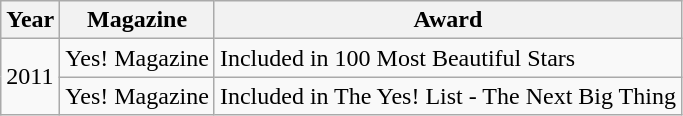<table class="wikitable">
<tr>
<th>Year</th>
<th>Magazine</th>
<th>Award</th>
</tr>
<tr>
<td rowspan="2">2011</td>
<td>Yes! Magazine</td>
<td>Included in 100 Most Beautiful Stars</td>
</tr>
<tr>
<td>Yes! Magazine</td>
<td>Included in The Yes! List - The Next Big Thing</td>
</tr>
</table>
